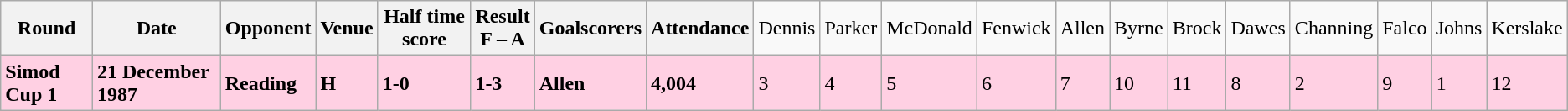<table class="wikitable">
<tr>
<th><strong>Round</strong></th>
<th><strong>Date</strong></th>
<th><strong>Opponent</strong></th>
<th><strong>Venue</strong></th>
<th><strong>Half time score</strong></th>
<th><strong>Result</strong><br><strong>F – A</strong></th>
<th><strong>Goalscorers</strong></th>
<th><strong>Attendance</strong></th>
<td>Dennis</td>
<td>Parker</td>
<td>McDonald</td>
<td>Fenwick</td>
<td>Allen</td>
<td>Byrne</td>
<td>Brock</td>
<td>Dawes</td>
<td>Channing</td>
<td>Falco</td>
<td>Johns</td>
<td>Kerslake</td>
</tr>
<tr style="background-color: #ffd0e3;">
<td><strong>Simod Cup 1</strong></td>
<td><strong>21 December 1987</strong></td>
<td><strong>Reading</strong></td>
<td><strong>H</strong></td>
<td><strong>1-0</strong></td>
<td><strong>1-3</strong></td>
<td><strong>Allen</strong></td>
<td><strong>4,004</strong></td>
<td>3</td>
<td>4</td>
<td>5</td>
<td>6</td>
<td>7</td>
<td>10</td>
<td>11</td>
<td>8</td>
<td>2</td>
<td>9</td>
<td>1</td>
<td>12</td>
</tr>
</table>
